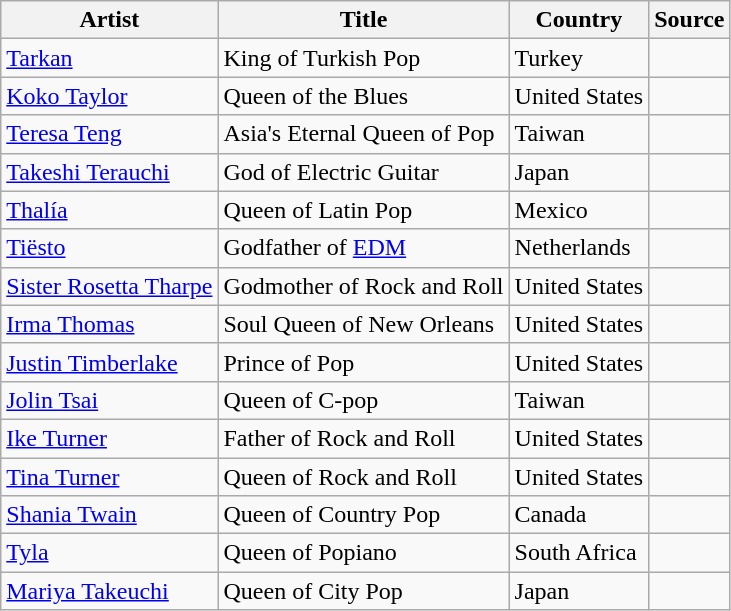<table class="wikitable sortable">
<tr>
<th>Artist</th>
<th>Title</th>
<th>Country</th>
<th class="unsortable">Source</th>
</tr>
<tr>
<td><a href='#'>Tarkan</a></td>
<td>King of Turkish Pop</td>
<td>Turkey</td>
<td></td>
</tr>
<tr>
<td><a href='#'>Koko Taylor</a></td>
<td>Queen of the Blues</td>
<td>United States</td>
<td></td>
</tr>
<tr>
<td><a href='#'>Teresa Teng</a></td>
<td>Asia's Eternal Queen of Pop</td>
<td>Taiwan</td>
<td></td>
</tr>
<tr>
<td><a href='#'>Takeshi Terauchi</a></td>
<td>God of Electric Guitar</td>
<td>Japan</td>
<td></td>
</tr>
<tr>
<td><a href='#'>Thalía</a></td>
<td>Queen of Latin Pop</td>
<td>Mexico</td>
<td></td>
</tr>
<tr>
<td><a href='#'>Tiësto</a></td>
<td>Godfather of <a href='#'>EDM</a></td>
<td>Netherlands</td>
<td></td>
</tr>
<tr>
<td><a href='#'>Sister Rosetta Tharpe</a></td>
<td>Godmother of Rock and Roll</td>
<td>United States</td>
<td></td>
</tr>
<tr>
<td><a href='#'>Irma Thomas</a></td>
<td>Soul Queen of New Orleans</td>
<td>United States</td>
<td></td>
</tr>
<tr>
<td><a href='#'>Justin Timberlake</a></td>
<td>Prince of Pop</td>
<td>United States</td>
<td></td>
</tr>
<tr>
<td><a href='#'>Jolin Tsai</a></td>
<td>Queen of C-pop</td>
<td>Taiwan</td>
<td></td>
</tr>
<tr>
<td><a href='#'>Ike Turner</a></td>
<td>Father of Rock and Roll</td>
<td>United States</td>
<td></td>
</tr>
<tr>
<td><a href='#'>Tina Turner</a></td>
<td>Queen of Rock and Roll</td>
<td>United States</td>
<td></td>
</tr>
<tr>
<td><a href='#'>Shania Twain</a></td>
<td>Queen of Country Pop</td>
<td>Canada</td>
<td></td>
</tr>
<tr>
<td><a href='#'>Tyla</a></td>
<td>Queen of Popiano</td>
<td>South Africa</td>
<td></td>
</tr>
<tr>
<td><a href='#'>Mariya Takeuchi</a></td>
<td>Queen of City Pop</td>
<td>Japan</td>
<td></td>
</tr>
</table>
